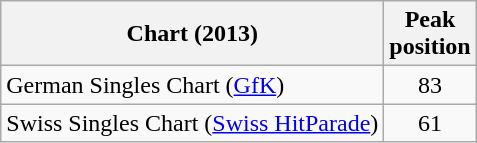<table class="wikitable">
<tr>
<th>Chart (2013)</th>
<th>Peak<br>position</th>
</tr>
<tr>
<td>German Singles Chart (<a href='#'>GfK</a>)</td>
<td align="center">83</td>
</tr>
<tr>
<td>Swiss Singles Chart (<a href='#'>Swiss HitParade</a>)</td>
<td align="center">61</td>
</tr>
</table>
